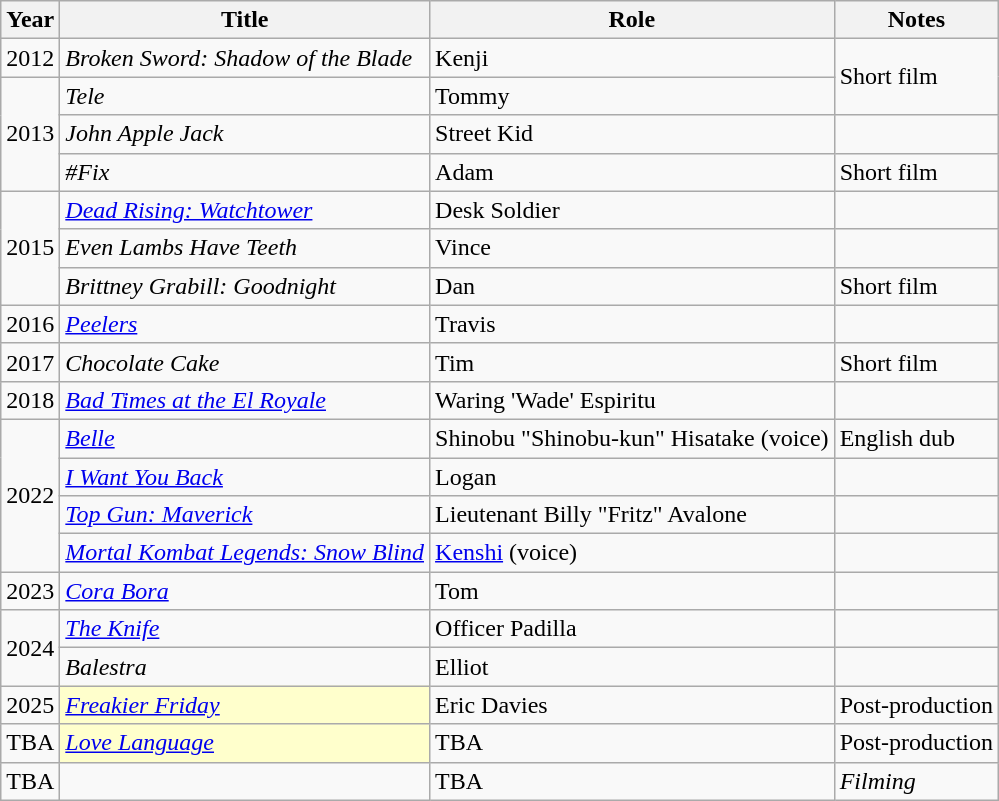<table class="wikitable sortable">
<tr>
<th>Year</th>
<th>Title</th>
<th>Role</th>
<th class="unsortable">Notes</th>
</tr>
<tr>
<td>2012</td>
<td><em>Broken Sword: Shadow of the Blade</em></td>
<td>Kenji</td>
<td rowspan="2">Short film</td>
</tr>
<tr>
<td rowspan="3">2013</td>
<td><em>Tele</em></td>
<td>Tommy</td>
</tr>
<tr>
<td><em>John Apple Jack</em></td>
<td>Street Kid</td>
<td></td>
</tr>
<tr>
<td><em>#Fix</em></td>
<td>Adam</td>
<td>Short film</td>
</tr>
<tr>
<td rowspan="3">2015</td>
<td><em><a href='#'>Dead Rising: Watchtower</a></em></td>
<td>Desk Soldier</td>
<td></td>
</tr>
<tr>
<td><em>Even Lambs Have Teeth</em></td>
<td>Vince</td>
<td></td>
</tr>
<tr>
<td><em>Brittney Grabill: Goodnight</em></td>
<td>Dan</td>
<td>Short film</td>
</tr>
<tr>
<td>2016</td>
<td><em><a href='#'>Peelers</a></em></td>
<td>Travis</td>
<td></td>
</tr>
<tr>
<td>2017</td>
<td><em>Chocolate Cake</em></td>
<td>Tim</td>
<td>Short film</td>
</tr>
<tr>
<td>2018</td>
<td><em><a href='#'>Bad Times at the El Royale</a></em></td>
<td>Waring 'Wade' Espiritu</td>
<td></td>
</tr>
<tr>
<td rowspan="4">2022</td>
<td><em><a href='#'>Belle</a></em></td>
<td>Shinobu "Shinobu-kun" Hisatake (voice)</td>
<td>English dub</td>
</tr>
<tr>
<td><em><a href='#'>I Want You Back</a></em></td>
<td>Logan</td>
<td></td>
</tr>
<tr>
<td><em><a href='#'>Top Gun: Maverick</a></em></td>
<td>Lieutenant Billy "Fritz" Avalone</td>
<td></td>
</tr>
<tr>
<td><em><a href='#'>Mortal Kombat Legends: Snow Blind</a></em></td>
<td><a href='#'>Kenshi</a> (voice)</td>
<td></td>
</tr>
<tr>
<td>2023</td>
<td><em><a href='#'>Cora Bora</a></em></td>
<td>Tom</td>
<td></td>
</tr>
<tr>
<td rowspan="2">2024</td>
<td><em><a href='#'>The Knife</a></em></td>
<td>Officer Padilla</td>
<td></td>
</tr>
<tr>
<td><em>Balestra</em></td>
<td>Elliot</td>
<td></td>
</tr>
<tr>
<td>2025</td>
<td style="background:#FFFFCC;"><em><a href='#'>Freakier Friday</a></em> </td>
<td>Eric Davies</td>
<td>Post-production</td>
</tr>
<tr>
<td>TBA</td>
<td style="background:#FFFFCC;"><em><a href='#'>Love Language</a></em> </td>
<td>TBA</td>
<td>Post-production</td>
</tr>
<tr>
<td>TBA</td>
<td></td>
<td>TBA</td>
<td><em>Filming</em></td>
</tr>
</table>
